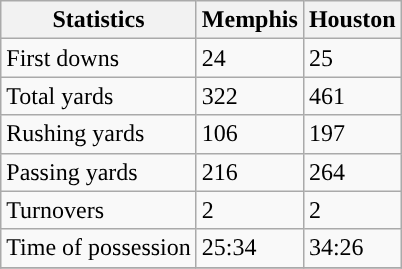<table class="wikitable">
<tr>
<th>Statistics</th>
<th>Memphis</th>
<th>Houston</th>
</tr>
<tr>
<td>First downs</td>
<td>24</td>
<td>25</td>
</tr>
<tr>
<td>Total yards</td>
<td>322</td>
<td>461</td>
</tr>
<tr>
<td>Rushing yards</td>
<td>106</td>
<td>197</td>
</tr>
<tr>
<td>Passing yards</td>
<td>216</td>
<td>264</td>
</tr>
<tr>
<td>Turnovers</td>
<td>2</td>
<td>2</td>
</tr>
<tr>
<td>Time of possession</td>
<td>25:34</td>
<td>34:26</td>
</tr>
<tr>
</tr>
</table>
